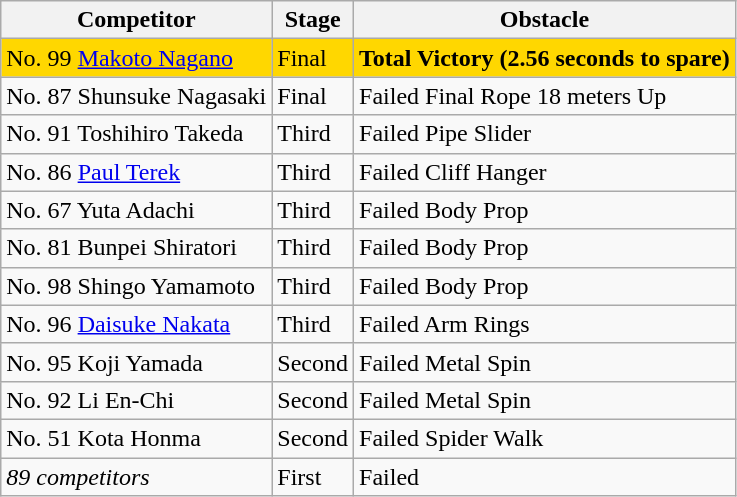<table class="wikitable">
<tr>
<th>Competitor</th>
<th>Stage</th>
<th>Obstacle</th>
</tr>
<tr bgcolor="gold">
<td>No. 99 <a href='#'>Makoto Nagano</a></td>
<td>Final</td>
<td><strong>Total Victory (2.56 seconds to spare)</strong></td>
</tr>
<tr>
<td>No. 87 Shunsuke Nagasaki</td>
<td>Final</td>
<td>Failed Final Rope 18 meters Up</td>
</tr>
<tr>
<td>No. 91 Toshihiro Takeda</td>
<td>Third</td>
<td>Failed Pipe Slider</td>
</tr>
<tr>
<td>No. 86 <a href='#'>Paul Terek</a></td>
<td>Third</td>
<td>Failed Cliff Hanger</td>
</tr>
<tr>
<td>No. 67 Yuta Adachi</td>
<td>Third</td>
<td>Failed Body Prop</td>
</tr>
<tr>
<td>No. 81 Bunpei Shiratori</td>
<td>Third</td>
<td>Failed Body Prop</td>
</tr>
<tr>
<td>No. 98 Shingo Yamamoto</td>
<td>Third</td>
<td>Failed Body Prop</td>
</tr>
<tr>
<td>No. 96 <a href='#'>Daisuke Nakata</a></td>
<td>Third</td>
<td>Failed Arm Rings</td>
</tr>
<tr>
<td>No. 95 Koji Yamada</td>
<td>Second</td>
<td>Failed Metal Spin</td>
</tr>
<tr>
<td>No. 92 Li En-Chi</td>
<td>Second</td>
<td>Failed Metal Spin</td>
</tr>
<tr>
<td>No. 51 Kota Honma</td>
<td>Second</td>
<td>Failed Spider Walk</td>
</tr>
<tr>
<td><em>89 competitors</em></td>
<td>First</td>
<td>Failed</td>
</tr>
</table>
